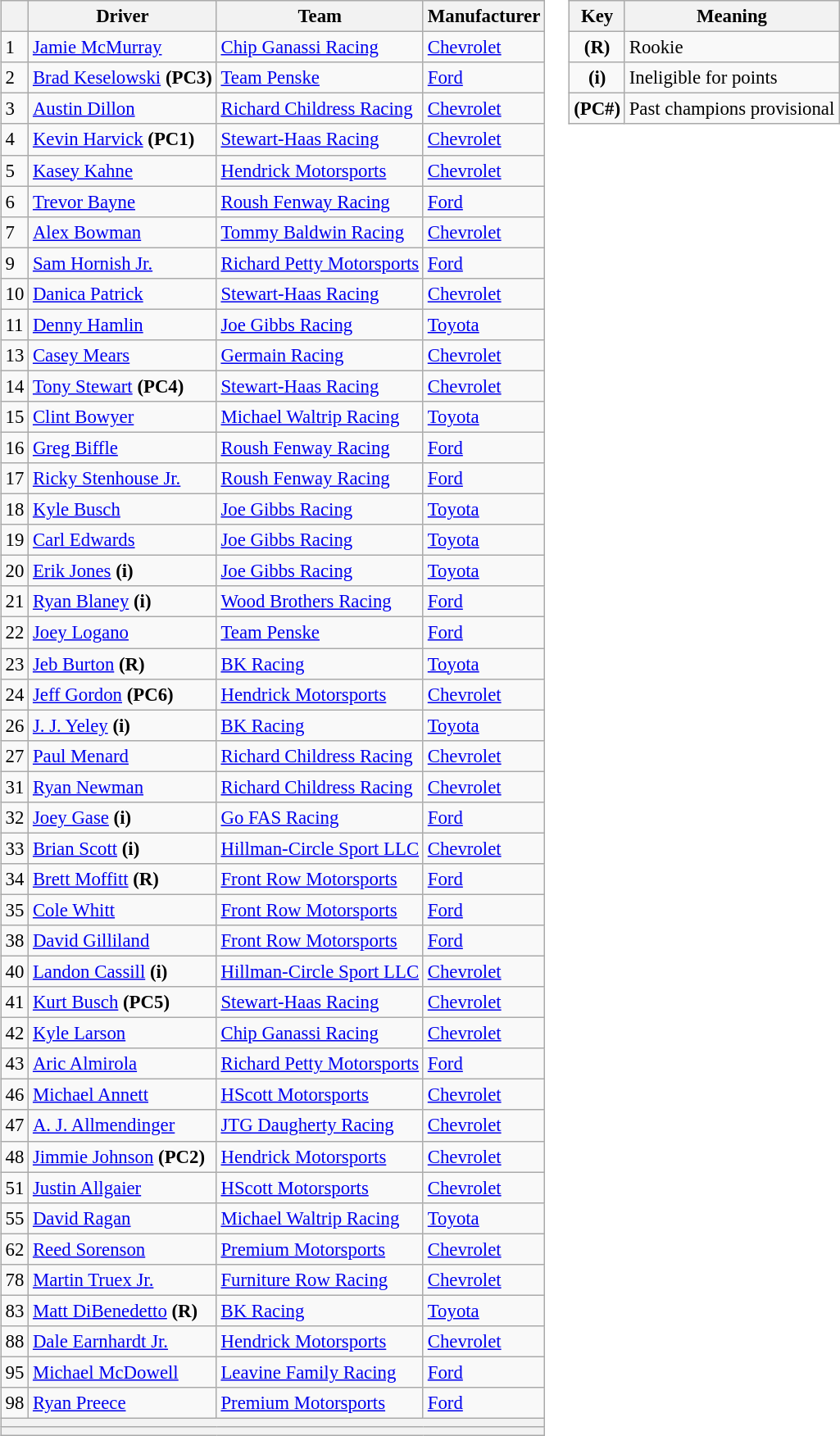<table>
<tr>
<td><br><table class="wikitable" style="font-size:95%">
<tr>
<th></th>
<th>Driver</th>
<th>Team</th>
<th>Manufacturer</th>
</tr>
<tr>
<td>1</td>
<td><a href='#'>Jamie McMurray</a></td>
<td><a href='#'>Chip Ganassi Racing</a></td>
<td><a href='#'>Chevrolet</a></td>
</tr>
<tr>
<td>2</td>
<td><a href='#'>Brad Keselowski</a> <strong>(PC3)</strong></td>
<td><a href='#'>Team Penske</a></td>
<td><a href='#'>Ford</a></td>
</tr>
<tr>
<td>3</td>
<td><a href='#'>Austin Dillon</a></td>
<td><a href='#'>Richard Childress Racing</a></td>
<td><a href='#'>Chevrolet</a></td>
</tr>
<tr>
<td>4</td>
<td><a href='#'>Kevin Harvick</a> <strong>(PC1)</strong></td>
<td><a href='#'>Stewart-Haas Racing</a></td>
<td><a href='#'>Chevrolet</a></td>
</tr>
<tr>
<td>5</td>
<td><a href='#'>Kasey Kahne</a></td>
<td><a href='#'>Hendrick Motorsports</a></td>
<td><a href='#'>Chevrolet</a></td>
</tr>
<tr>
<td>6</td>
<td><a href='#'>Trevor Bayne</a></td>
<td><a href='#'>Roush Fenway Racing</a></td>
<td><a href='#'>Ford</a></td>
</tr>
<tr>
<td>7</td>
<td><a href='#'>Alex Bowman</a></td>
<td><a href='#'>Tommy Baldwin Racing</a></td>
<td><a href='#'>Chevrolet</a></td>
</tr>
<tr>
<td>9</td>
<td><a href='#'>Sam Hornish Jr.</a></td>
<td><a href='#'>Richard Petty Motorsports</a></td>
<td><a href='#'>Ford</a></td>
</tr>
<tr>
<td>10</td>
<td><a href='#'>Danica Patrick</a></td>
<td><a href='#'>Stewart-Haas Racing</a></td>
<td><a href='#'>Chevrolet</a></td>
</tr>
<tr>
<td>11</td>
<td><a href='#'>Denny Hamlin</a></td>
<td><a href='#'>Joe Gibbs Racing</a></td>
<td><a href='#'>Toyota</a></td>
</tr>
<tr>
<td>13</td>
<td><a href='#'>Casey Mears</a></td>
<td><a href='#'>Germain Racing</a></td>
<td><a href='#'>Chevrolet</a></td>
</tr>
<tr>
<td>14</td>
<td><a href='#'>Tony Stewart</a> <strong>(PC4)</strong></td>
<td><a href='#'>Stewart-Haas Racing</a></td>
<td><a href='#'>Chevrolet</a></td>
</tr>
<tr>
<td>15</td>
<td><a href='#'>Clint Bowyer</a></td>
<td><a href='#'>Michael Waltrip Racing</a></td>
<td><a href='#'>Toyota</a></td>
</tr>
<tr>
<td>16</td>
<td><a href='#'>Greg Biffle</a></td>
<td><a href='#'>Roush Fenway Racing</a></td>
<td><a href='#'>Ford</a></td>
</tr>
<tr>
<td>17</td>
<td><a href='#'>Ricky Stenhouse Jr.</a></td>
<td><a href='#'>Roush Fenway Racing</a></td>
<td><a href='#'>Ford</a></td>
</tr>
<tr>
<td>18</td>
<td><a href='#'>Kyle Busch</a></td>
<td><a href='#'>Joe Gibbs Racing</a></td>
<td><a href='#'>Toyota</a></td>
</tr>
<tr>
<td>19</td>
<td><a href='#'>Carl Edwards</a></td>
<td><a href='#'>Joe Gibbs Racing</a></td>
<td><a href='#'>Toyota</a></td>
</tr>
<tr>
<td>20</td>
<td><a href='#'>Erik Jones</a> <strong>(i)</strong></td>
<td><a href='#'>Joe Gibbs Racing</a></td>
<td><a href='#'>Toyota</a></td>
</tr>
<tr>
<td>21</td>
<td><a href='#'>Ryan Blaney</a> <strong>(i)</strong></td>
<td><a href='#'>Wood Brothers Racing</a></td>
<td><a href='#'>Ford</a></td>
</tr>
<tr>
<td>22</td>
<td><a href='#'>Joey Logano</a></td>
<td><a href='#'>Team Penske</a></td>
<td><a href='#'>Ford</a></td>
</tr>
<tr>
<td>23</td>
<td><a href='#'>Jeb Burton</a> <strong>(R)</strong></td>
<td><a href='#'>BK Racing</a></td>
<td><a href='#'>Toyota</a></td>
</tr>
<tr>
<td>24</td>
<td><a href='#'>Jeff Gordon</a> <strong>(PC6)</strong></td>
<td><a href='#'>Hendrick Motorsports</a></td>
<td><a href='#'>Chevrolet</a></td>
</tr>
<tr>
<td>26</td>
<td><a href='#'>J. J. Yeley</a> <strong>(i)</strong></td>
<td><a href='#'>BK Racing</a></td>
<td><a href='#'>Toyota</a></td>
</tr>
<tr>
<td>27</td>
<td><a href='#'>Paul Menard</a></td>
<td><a href='#'>Richard Childress Racing</a></td>
<td><a href='#'>Chevrolet</a></td>
</tr>
<tr>
<td>31</td>
<td><a href='#'>Ryan Newman</a></td>
<td><a href='#'>Richard Childress Racing</a></td>
<td><a href='#'>Chevrolet</a></td>
</tr>
<tr>
<td>32</td>
<td><a href='#'>Joey Gase</a> <strong>(i)</strong></td>
<td><a href='#'>Go FAS Racing</a></td>
<td><a href='#'>Ford</a></td>
</tr>
<tr>
<td>33</td>
<td><a href='#'>Brian Scott</a> <strong>(i)</strong></td>
<td><a href='#'>Hillman-Circle Sport LLC</a></td>
<td><a href='#'>Chevrolet</a></td>
</tr>
<tr>
<td>34</td>
<td><a href='#'>Brett Moffitt</a> <strong>(R)</strong></td>
<td><a href='#'>Front Row Motorsports</a></td>
<td><a href='#'>Ford</a></td>
</tr>
<tr>
<td>35</td>
<td><a href='#'>Cole Whitt</a></td>
<td><a href='#'>Front Row Motorsports</a></td>
<td><a href='#'>Ford</a></td>
</tr>
<tr>
<td>38</td>
<td><a href='#'>David Gilliland</a></td>
<td><a href='#'>Front Row Motorsports</a></td>
<td><a href='#'>Ford</a></td>
</tr>
<tr>
<td>40</td>
<td><a href='#'>Landon Cassill</a> <strong>(i)</strong></td>
<td><a href='#'>Hillman-Circle Sport LLC</a></td>
<td><a href='#'>Chevrolet</a></td>
</tr>
<tr>
<td>41</td>
<td><a href='#'>Kurt Busch</a> <strong>(PC5)</strong></td>
<td><a href='#'>Stewart-Haas Racing</a></td>
<td><a href='#'>Chevrolet</a></td>
</tr>
<tr>
<td>42</td>
<td><a href='#'>Kyle Larson</a></td>
<td><a href='#'>Chip Ganassi Racing</a></td>
<td><a href='#'>Chevrolet</a></td>
</tr>
<tr>
<td>43</td>
<td><a href='#'>Aric Almirola</a></td>
<td><a href='#'>Richard Petty Motorsports</a></td>
<td><a href='#'>Ford</a></td>
</tr>
<tr>
<td>46</td>
<td><a href='#'>Michael Annett</a></td>
<td><a href='#'>HScott Motorsports</a></td>
<td><a href='#'>Chevrolet</a></td>
</tr>
<tr>
<td>47</td>
<td><a href='#'>A. J. Allmendinger</a></td>
<td><a href='#'>JTG Daugherty Racing</a></td>
<td><a href='#'>Chevrolet</a></td>
</tr>
<tr>
<td>48</td>
<td><a href='#'>Jimmie Johnson</a> <strong>(PC2)</strong></td>
<td><a href='#'>Hendrick Motorsports</a></td>
<td><a href='#'>Chevrolet</a></td>
</tr>
<tr>
<td>51</td>
<td><a href='#'>Justin Allgaier</a></td>
<td><a href='#'>HScott Motorsports</a></td>
<td><a href='#'>Chevrolet</a></td>
</tr>
<tr>
<td>55</td>
<td><a href='#'>David Ragan</a></td>
<td><a href='#'>Michael Waltrip Racing</a></td>
<td><a href='#'>Toyota</a></td>
</tr>
<tr>
<td>62</td>
<td><a href='#'>Reed Sorenson</a></td>
<td><a href='#'>Premium Motorsports</a></td>
<td><a href='#'>Chevrolet</a></td>
</tr>
<tr>
<td>78</td>
<td><a href='#'>Martin Truex Jr.</a></td>
<td><a href='#'>Furniture Row Racing</a></td>
<td><a href='#'>Chevrolet</a></td>
</tr>
<tr>
<td>83</td>
<td><a href='#'>Matt DiBenedetto</a> <strong>(R)</strong></td>
<td><a href='#'>BK Racing</a></td>
<td><a href='#'>Toyota</a></td>
</tr>
<tr>
<td>88</td>
<td><a href='#'>Dale Earnhardt Jr.</a></td>
<td><a href='#'>Hendrick Motorsports</a></td>
<td><a href='#'>Chevrolet</a></td>
</tr>
<tr>
<td>95</td>
<td><a href='#'>Michael McDowell</a></td>
<td><a href='#'>Leavine Family Racing</a></td>
<td><a href='#'>Ford</a></td>
</tr>
<tr>
<td>98</td>
<td><a href='#'>Ryan Preece</a></td>
<td><a href='#'>Premium Motorsports</a></td>
<td><a href='#'>Ford</a></td>
</tr>
<tr>
<th colspan="4"></th>
</tr>
<tr>
<th colspan="4"></th>
</tr>
</table>
</td>
<td valign="top"><br><table class="wikitable" style="float:right; font-size:95%;">
<tr>
<th>Key</th>
<th>Meaning</th>
</tr>
<tr>
<td style="text-align:center;"><strong>(R)</strong></td>
<td>Rookie</td>
</tr>
<tr>
<td style="text-align:center;"><strong>(i)</strong></td>
<td>Ineligible for points</td>
</tr>
<tr>
<td style="text-align:center;"><strong>(PC#)</strong></td>
<td>Past champions provisional</td>
</tr>
</table>
</td>
</tr>
</table>
